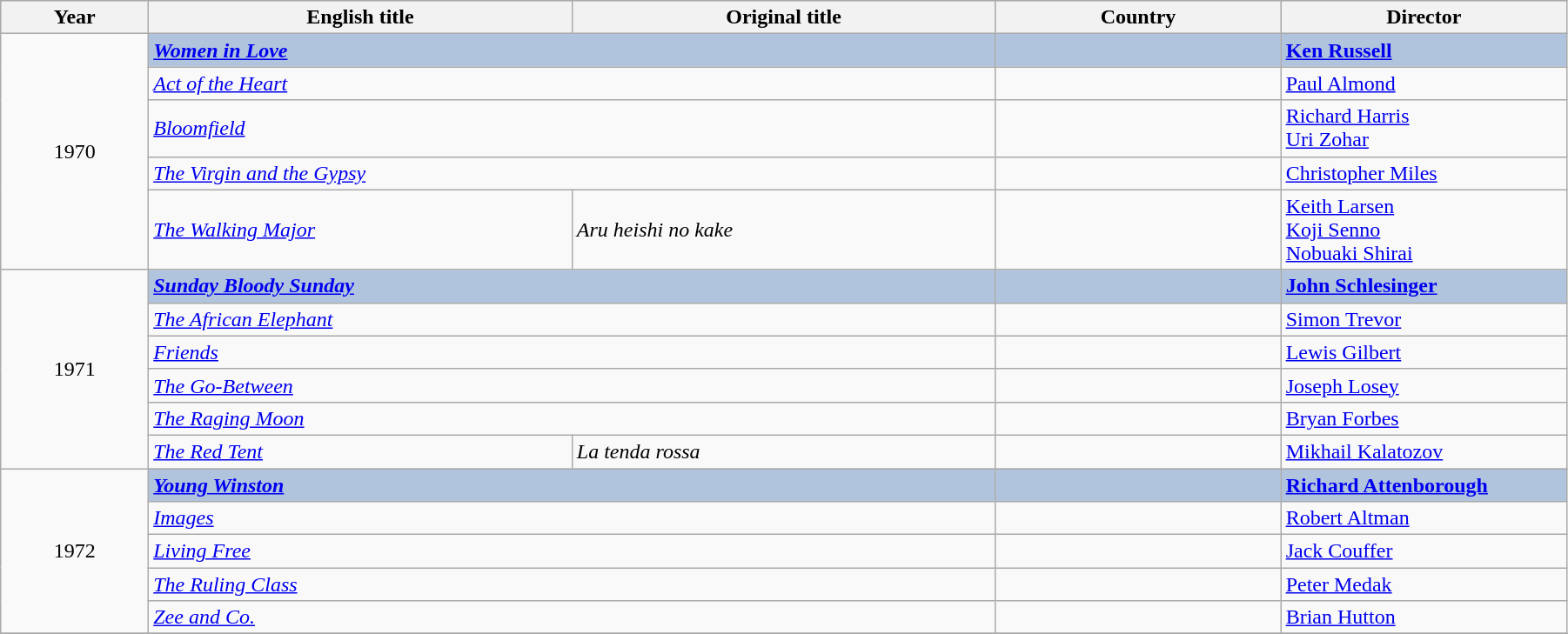<table class="wikitable" width="95%" cellpadding="5">
<tr bgcolor="#CCCCCC">
<th width="100">Year</th>
<th width="300">English title</th>
<th width="300">Original title</th>
<th width="200">Country</th>
<th width="200">Director</th>
</tr>
<tr>
<td rowspan="5" style="text-align:center;">1970</td>
<td colspan="2" style="background:#B0C4DE;"><strong><em><a href='#'>Women in Love</a></em></strong></td>
<td style="background:#B0C4DE;"></td>
<td style="background:#B0C4DE;"><strong><a href='#'>Ken Russell</a></strong></td>
</tr>
<tr>
<td colspan="2"><em><a href='#'>Act of the Heart</a></em></td>
<td></td>
<td><a href='#'>Paul Almond</a></td>
</tr>
<tr>
<td colspan="2"><em><a href='#'>Bloomfield</a></em></td>
<td></td>
<td><a href='#'>Richard Harris</a><br><a href='#'>Uri Zohar</a></td>
</tr>
<tr>
<td colspan="2"><em><a href='#'>The Virgin and the Gypsy</a></em></td>
<td></td>
<td><a href='#'>Christopher Miles</a></td>
</tr>
<tr>
<td><em><a href='#'>The Walking Major</a></em></td>
<td><em>Aru heishi no kake</em></td>
<td></td>
<td><a href='#'>Keith Larsen</a><br><a href='#'>Koji Senno</a><br><a href='#'>Nobuaki Shirai</a></td>
</tr>
<tr>
<td rowspan="6" style="text-align:center;">1971</td>
<td colspan="2" style="background:#B0C4DE;"><strong><em><a href='#'>Sunday Bloody Sunday</a></em></strong></td>
<td style="background:#B0C4DE;"></td>
<td style="background:#B0C4DE;"><strong><a href='#'>John Schlesinger</a></strong></td>
</tr>
<tr>
<td colspan="2"><em><a href='#'>The African Elephant</a></em></td>
<td></td>
<td><a href='#'>Simon Trevor</a></td>
</tr>
<tr>
<td colspan="2"><em><a href='#'>Friends</a></em></td>
<td></td>
<td><a href='#'>Lewis Gilbert</a></td>
</tr>
<tr>
<td colspan="2"><em><a href='#'>The Go-Between</a></em></td>
<td></td>
<td><a href='#'>Joseph Losey</a></td>
</tr>
<tr>
<td colspan="2"><em><a href='#'>The Raging Moon</a></em></td>
<td></td>
<td><a href='#'>Bryan Forbes</a></td>
</tr>
<tr>
<td><em><a href='#'>The Red Tent</a></em></td>
<td><em>La tenda rossa</em></td>
<td></td>
<td><a href='#'>Mikhail Kalatozov</a></td>
</tr>
<tr>
<td rowspan="5" style="text-align:center;">1972</td>
<td colspan="2" style="background:#B0C4DE;"><strong><em><a href='#'>Young Winston</a></em></strong></td>
<td style="background:#B0C4DE;"></td>
<td style="background:#B0C4DE;"><strong><a href='#'>Richard Attenborough</a></strong></td>
</tr>
<tr>
<td colspan="2"><em><a href='#'>Images</a></em></td>
<td></td>
<td><a href='#'>Robert Altman</a></td>
</tr>
<tr>
<td colspan="2"><em><a href='#'>Living Free</a></em></td>
<td></td>
<td><a href='#'>Jack Couffer</a></td>
</tr>
<tr>
<td colspan="2"><em><a href='#'>The Ruling Class</a></em></td>
<td></td>
<td><a href='#'>Peter Medak</a></td>
</tr>
<tr>
<td colspan="2"><em><a href='#'>Zee and Co.</a></em></td>
<td></td>
<td><a href='#'>Brian Hutton</a></td>
</tr>
<tr>
</tr>
</table>
